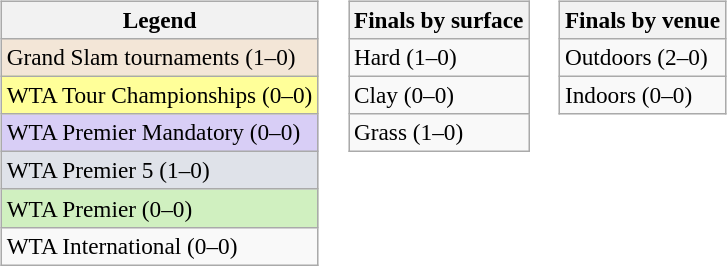<table>
<tr>
<td valign=top><br><table class=wikitable style=font-size:97%>
<tr>
<th>Legend</th>
</tr>
<tr bgcolor=#F3E6D7>
<td>Grand Slam tournaments (1–0)</td>
</tr>
<tr bgcolor=FFFF99>
<td>WTA Tour Championships (0–0)</td>
</tr>
<tr bgcolor=#D8CEF6>
<td>WTA Premier Mandatory (0–0)</td>
</tr>
<tr bgcolor=#dfe2e9>
<td>WTA Premier 5 (1–0)</td>
</tr>
<tr bgcolor=#D0F0C0>
<td>WTA Premier (0–0)</td>
</tr>
<tr>
<td>WTA International (0–0)</td>
</tr>
</table>
</td>
<td valign=top><br><table class=wikitable style=font-size:97%>
<tr>
<th>Finals by surface</th>
</tr>
<tr>
<td>Hard (1–0)</td>
</tr>
<tr>
<td>Clay (0–0)</td>
</tr>
<tr>
<td>Grass (1–0)</td>
</tr>
</table>
</td>
<td valign=top><br><table class=wikitable style=font-size:97%>
<tr>
<th>Finals by venue</th>
</tr>
<tr>
<td>Outdoors (2–0)</td>
</tr>
<tr>
<td>Indoors (0–0)</td>
</tr>
</table>
</td>
</tr>
</table>
